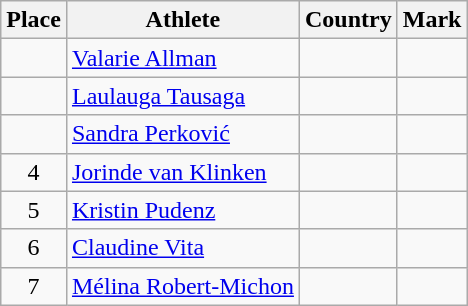<table class="wikitable">
<tr>
<th>Place</th>
<th>Athlete</th>
<th>Country</th>
<th>Mark</th>
</tr>
<tr>
<td align=center></td>
<td><a href='#'>Valarie Allman</a></td>
<td></td>
<td></td>
</tr>
<tr>
<td align=center></td>
<td><a href='#'>Laulauga Tausaga</a></td>
<td></td>
<td></td>
</tr>
<tr>
<td align=center></td>
<td><a href='#'>Sandra Perković</a></td>
<td></td>
<td></td>
</tr>
<tr>
<td align=center>4</td>
<td><a href='#'>Jorinde van Klinken</a></td>
<td></td>
<td></td>
</tr>
<tr>
<td align=center>5</td>
<td><a href='#'>Kristin Pudenz</a></td>
<td></td>
<td></td>
</tr>
<tr>
<td align=center>6</td>
<td><a href='#'>Claudine Vita</a></td>
<td></td>
<td></td>
</tr>
<tr>
<td align=center>7</td>
<td><a href='#'>Mélina Robert-Michon</a></td>
<td></td>
<td></td>
</tr>
</table>
